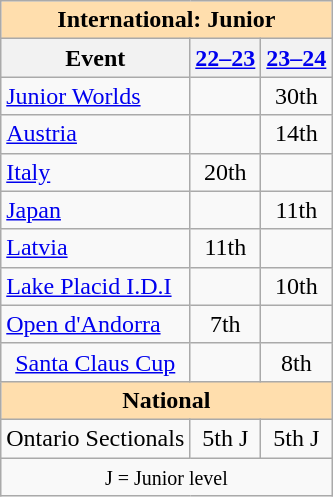<table class="wikitable" style="text-align:center">
<tr>
<th style="background-color: #ffdead; " colspan=3 align=center>International: Junior</th>
</tr>
<tr>
<th>Event</th>
<th><a href='#'>22–23</a></th>
<th><a href='#'>23–24</a></th>
</tr>
<tr>
<td align=left><a href='#'>Junior Worlds</a></td>
<td></td>
<td>30th</td>
</tr>
<tr>
<td align=left> <a href='#'>Austria</a></td>
<td></td>
<td>14th</td>
</tr>
<tr>
<td align=left> <a href='#'>Italy</a></td>
<td>20th</td>
<td></td>
</tr>
<tr>
<td align=left> <a href='#'>Japan</a></td>
<td></td>
<td>11th</td>
</tr>
<tr>
<td align=left> <a href='#'>Latvia</a></td>
<td>11th</td>
<td></td>
</tr>
<tr>
<td align=left><a href='#'>Lake Placid I.D.I</a></td>
<td></td>
<td>10th</td>
</tr>
<tr>
<td align=left><a href='#'>Open d'Andorra</a></td>
<td>7th</td>
<td></td>
</tr>
<tr>
<td><a href='#'>Santa Claus Cup</a></td>
<td></td>
<td>8th</td>
</tr>
<tr>
<th style="background-color: #ffdead; " colspan=3 align=center>National</th>
</tr>
<tr>
<td align=left>Ontario Sectionals</td>
<td>5th J</td>
<td>5th J</td>
</tr>
<tr>
<td colspan=3 align=center><small> J = Junior level </small></td>
</tr>
</table>
